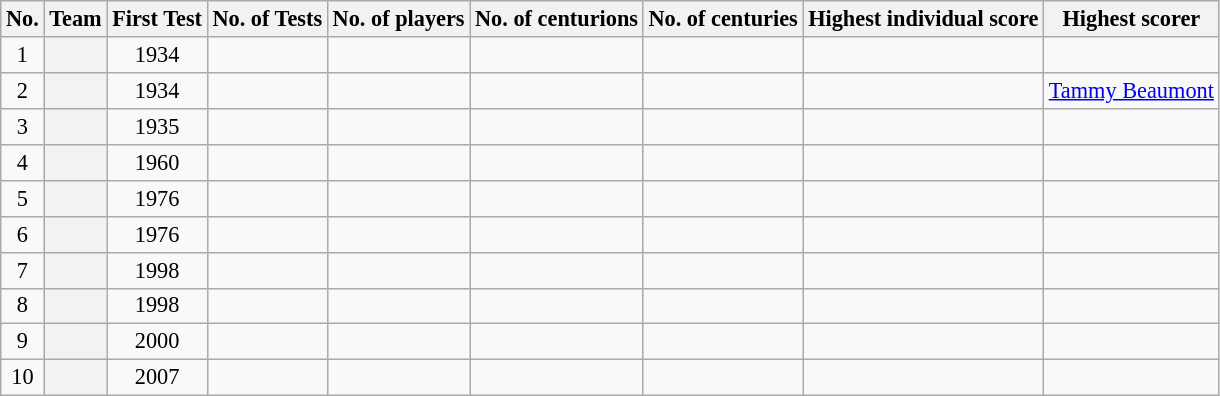<table class="wikitable sortable" style="font-size: 93%">
<tr>
<th>No.</th>
<th>Team</th>
<th>First Test</th>
<th>No. of Tests</th>
<th>No. of players</th>
<th>No. of centurions</th>
<th>No. of centuries</th>
<th>Highest individual score</th>
<th>Highest scorer</th>
</tr>
<tr align=center>
<td>1</td>
<th scope="row" align=left></th>
<td>1934</td>
<td></td>
<td></td>
<td></td>
<td></td>
<td></td>
<td></td>
</tr>
<tr align=center>
<td>2</td>
<th scope="row" align=left></th>
<td>1934</td>
<td></td>
<td></td>
<td></td>
<td></td>
<td></td>
<td><a href='#'>Tammy Beaumont</a></td>
</tr>
<tr align=center>
<td>3</td>
<th scope="row" align=left></th>
<td>1935</td>
<td></td>
<td></td>
<td></td>
<td></td>
<td></td>
<td></td>
</tr>
<tr align=center>
<td>4</td>
<th scope="row" align=left></th>
<td>1960</td>
<td></td>
<td></td>
<td></td>
<td></td>
<td></td>
<td></td>
</tr>
<tr align=center>
<td>5</td>
<th scope="row" align=left></th>
<td>1976</td>
<td></td>
<td></td>
<td></td>
<td></td>
<td></td>
<td></td>
</tr>
<tr align=center>
<td>6</td>
<th scope="row" align=left></th>
<td>1976</td>
<td></td>
<td></td>
<td></td>
<td></td>
<td></td>
<td></td>
</tr>
<tr align=center>
<td>7</td>
<th scope="row" align=left></th>
<td>1998</td>
<td></td>
<td></td>
<td></td>
<td></td>
<td></td>
<td></td>
</tr>
<tr align=center>
<td>8</td>
<th scope="row" align=left></th>
<td>1998</td>
<td></td>
<td></td>
<td></td>
<td></td>
<td></td>
<td></td>
</tr>
<tr align=center>
<td>9</td>
<th scope="row" align=left></th>
<td>2000</td>
<td></td>
<td></td>
<td></td>
<td></td>
<td></td>
<td></td>
</tr>
<tr align=center>
<td>10</td>
<th scope="row" align=left></th>
<td>2007</td>
<td></td>
<td></td>
<td></td>
<td></td>
<td></td>
<td></td>
</tr>
</table>
